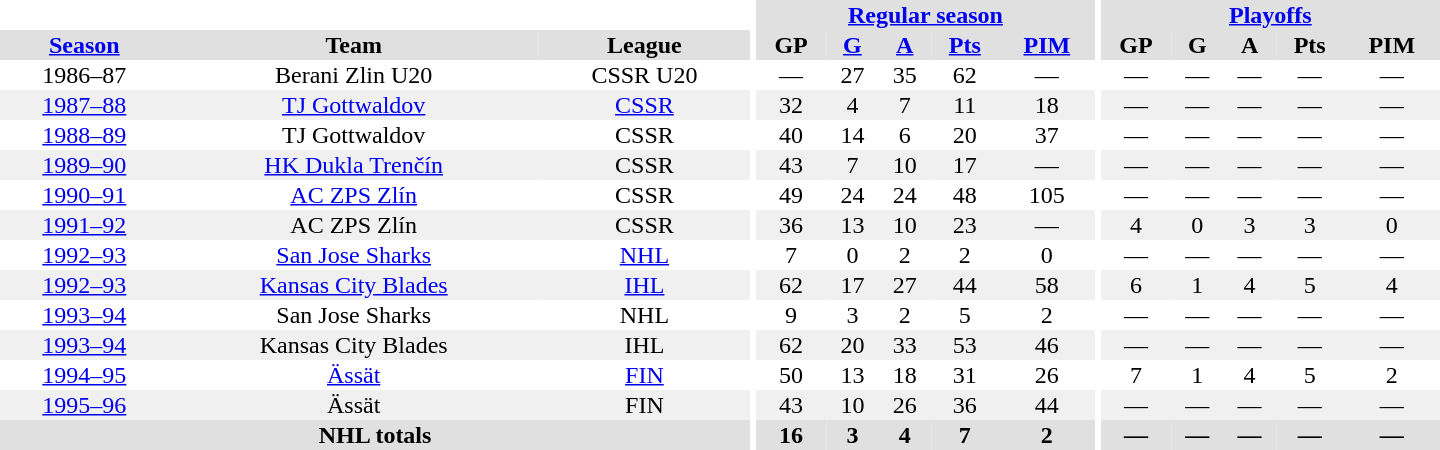<table border="0" cellpadding="1" cellspacing="0" style="text-align:center; width:60em">
<tr bgcolor="#e0e0e0">
<th colspan="3" bgcolor="#ffffff"></th>
<th rowspan="100" bgcolor="#ffffff"></th>
<th colspan="5"><a href='#'>Regular season</a></th>
<th rowspan="100" bgcolor="#ffffff"></th>
<th colspan="5"><a href='#'>Playoffs</a></th>
</tr>
<tr bgcolor="#e0e0e0">
<th><a href='#'>Season</a></th>
<th>Team</th>
<th>League</th>
<th>GP</th>
<th><a href='#'>G</a></th>
<th><a href='#'>A</a></th>
<th><a href='#'>Pts</a></th>
<th><a href='#'>PIM</a></th>
<th>GP</th>
<th>G</th>
<th>A</th>
<th>Pts</th>
<th>PIM</th>
</tr>
<tr>
<td>1986–87</td>
<td>Berani Zlin U20</td>
<td>CSSR U20</td>
<td>—</td>
<td>27</td>
<td>35</td>
<td>62</td>
<td>—</td>
<td>—</td>
<td>—</td>
<td>—</td>
<td>—</td>
<td>—</td>
</tr>
<tr bgcolor="#f0f0f0">
<td><a href='#'>1987–88</a></td>
<td><a href='#'>TJ Gottwaldov</a></td>
<td><a href='#'>CSSR</a></td>
<td>32</td>
<td>4</td>
<td>7</td>
<td>11</td>
<td>18</td>
<td>—</td>
<td>—</td>
<td>—</td>
<td>—</td>
<td>—</td>
</tr>
<tr>
<td><a href='#'>1988–89</a></td>
<td>TJ Gottwaldov</td>
<td>CSSR</td>
<td>40</td>
<td>14</td>
<td>6</td>
<td>20</td>
<td>37</td>
<td>—</td>
<td>—</td>
<td>—</td>
<td>—</td>
<td>—</td>
</tr>
<tr bgcolor="#f0f0f0">
<td><a href='#'>1989–90</a></td>
<td><a href='#'>HK Dukla Trenčín</a></td>
<td>CSSR</td>
<td>43</td>
<td>7</td>
<td>10</td>
<td>17</td>
<td>—</td>
<td>—</td>
<td>—</td>
<td>—</td>
<td>—</td>
<td>—</td>
</tr>
<tr>
<td><a href='#'>1990–91</a></td>
<td><a href='#'>AC ZPS Zlín</a></td>
<td>CSSR</td>
<td>49</td>
<td>24</td>
<td>24</td>
<td>48</td>
<td>105</td>
<td>—</td>
<td>—</td>
<td>—</td>
<td>—</td>
<td>—</td>
</tr>
<tr bgcolor="#f0f0f0">
<td><a href='#'>1991–92</a></td>
<td>AC ZPS Zlín</td>
<td>CSSR</td>
<td>36</td>
<td>13</td>
<td>10</td>
<td>23</td>
<td>—</td>
<td>4</td>
<td>0</td>
<td>3</td>
<td>3</td>
<td>0</td>
</tr>
<tr>
<td><a href='#'>1992–93</a></td>
<td><a href='#'>San Jose Sharks</a></td>
<td><a href='#'>NHL</a></td>
<td>7</td>
<td>0</td>
<td>2</td>
<td>2</td>
<td>0</td>
<td>—</td>
<td>—</td>
<td>—</td>
<td>—</td>
<td>—</td>
</tr>
<tr bgcolor="#f0f0f0">
<td><a href='#'>1992–93</a></td>
<td><a href='#'>Kansas City Blades</a></td>
<td><a href='#'>IHL</a></td>
<td>62</td>
<td>17</td>
<td>27</td>
<td>44</td>
<td>58</td>
<td>6</td>
<td>1</td>
<td>4</td>
<td>5</td>
<td>4</td>
</tr>
<tr>
<td><a href='#'>1993–94</a></td>
<td>San Jose Sharks</td>
<td>NHL</td>
<td>9</td>
<td>3</td>
<td>2</td>
<td>5</td>
<td>2</td>
<td>—</td>
<td>—</td>
<td>—</td>
<td>—</td>
<td>—</td>
</tr>
<tr bgcolor="#f0f0f0">
<td><a href='#'>1993–94</a></td>
<td>Kansas City Blades</td>
<td>IHL</td>
<td>62</td>
<td>20</td>
<td>33</td>
<td>53</td>
<td>46</td>
<td>—</td>
<td>—</td>
<td>—</td>
<td>—</td>
<td>—</td>
</tr>
<tr>
<td><a href='#'>1994–95</a></td>
<td><a href='#'>Ässät</a></td>
<td><a href='#'>FIN</a></td>
<td>50</td>
<td>13</td>
<td>18</td>
<td>31</td>
<td>26</td>
<td>7</td>
<td>1</td>
<td>4</td>
<td>5</td>
<td>2</td>
</tr>
<tr bgcolor="#f0f0f0">
<td><a href='#'>1995–96</a></td>
<td>Ässät</td>
<td>FIN</td>
<td>43</td>
<td>10</td>
<td>26</td>
<td>36</td>
<td>44</td>
<td>—</td>
<td>—</td>
<td>—</td>
<td>—</td>
<td>—</td>
</tr>
<tr bgcolor="#e0e0e0">
<th colspan="3">NHL totals</th>
<th>16</th>
<th>3</th>
<th>4</th>
<th>7</th>
<th>2</th>
<th>—</th>
<th>—</th>
<th>—</th>
<th>—</th>
<th>—</th>
</tr>
</table>
